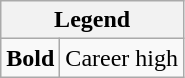<table class="wikitable mw-collapsible mw-collapsed">
<tr>
<th colspan="2">Legend</th>
</tr>
<tr>
<td><strong>Bold</strong></td>
<td>Career high</td>
</tr>
</table>
